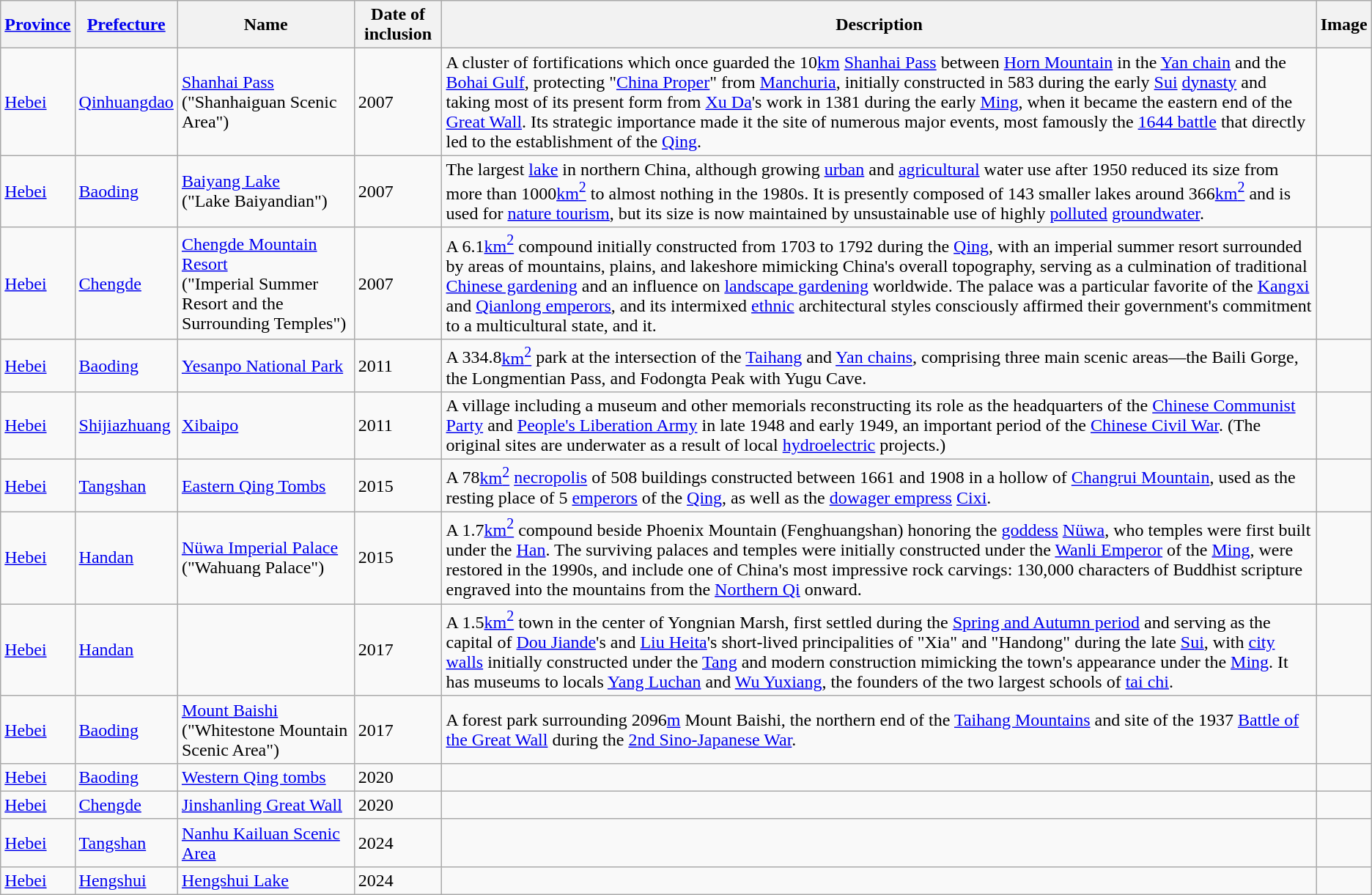<table class="wikitable sortable" style="text-align:left;">
<tr>
<th scope="col"><a href='#'>Province</a></th>
<th scope="col"><a href='#'>Prefecture</a></th>
<th scope="col">Name</th>
<th scope="col">Date of inclusion</th>
<th scope="col">Description</th>
<th scope="col">Image</th>
</tr>
<tr>
<td><a href='#'>Hebei</a></td>
<td><a href='#'>Qinhuangdao</a></td>
<td><a href='#'>Shanhai Pass</a><br>("Shanhaiguan Scenic Area")</td>
<td>2007</td>
<td>A cluster of fortifications which once guarded the 10<a href='#'>km</a> <a href='#'>Shanhai Pass</a> between <a href='#'>Horn Mountain</a> in the <a href='#'>Yan chain</a> and the <a href='#'>Bohai Gulf</a>, protecting "<a href='#'>China Proper</a>" from <a href='#'>Manchuria</a>, initially constructed in 583 during the early <a href='#'>Sui</a> <a href='#'>dynasty</a> and taking most of its present form from <a href='#'>Xu Da</a>'s work in 1381 during the early <a href='#'>Ming</a>, when it became the eastern end of the <a href='#'>Great Wall</a>. Its strategic importance made it the site of numerous major events, most famously the <a href='#'>1644 battle</a> that directly led to the establishment of the <a href='#'>Qing</a>.</td>
<td></td>
</tr>
<tr>
<td><a href='#'>Hebei</a></td>
<td><a href='#'>Baoding</a></td>
<td><a href='#'>Baiyang Lake</a><br>("Lake Baiyandian")</td>
<td>2007</td>
<td>The largest <a href='#'>lake</a> in northern China, although growing <a href='#'>urban</a> and <a href='#'>agricultural</a> water use after 1950 reduced its size from more than 1000<a href='#'>km<sup>2</sup></a> to almost nothing in the 1980s. It is presently composed of 143 smaller lakes around 366<a href='#'>km<sup>2</sup></a> and is used for <a href='#'>nature tourism</a>, but its size is now maintained by unsustainable use of highly <a href='#'>polluted</a> <a href='#'>groundwater</a>.</td>
<td></td>
</tr>
<tr>
<td><a href='#'>Hebei</a></td>
<td><a href='#'>Chengde</a></td>
<td><a href='#'>Chengde Mountain Resort</a><br>("Imperial Summer Resort and the Surrounding Temples")</td>
<td>2007</td>
<td>A 6.1<a href='#'>km<sup>2</sup></a> compound initially constructed from 1703 to 1792 during the <a href='#'>Qing</a>, with an imperial summer resort surrounded by areas of mountains, plains, and lakeshore mimicking China's overall topography, serving as a culmination of traditional <a href='#'>Chinese gardening</a> and an influence on <a href='#'>landscape gardening</a> worldwide. The palace was a particular favorite of the <a href='#'>Kangxi</a> and <a href='#'>Qianlong emperors</a>, and its intermixed <a href='#'>ethnic</a> architectural styles consciously affirmed their government's commitment to a multicultural state, and it.</td>
<td></td>
</tr>
<tr>
<td><a href='#'>Hebei</a></td>
<td><a href='#'>Baoding</a></td>
<td><a href='#'>Yesanpo National Park</a></td>
<td>2011</td>
<td>A 334.8<a href='#'>km<sup>2</sup></a> park at the intersection of the <a href='#'>Taihang</a> and <a href='#'>Yan chains</a>, comprising three main scenic areas—the Baili Gorge, the Longmentian Pass, and Fodongta Peak with Yugu Cave.</td>
<td></td>
</tr>
<tr>
<td><a href='#'>Hebei</a></td>
<td><a href='#'>Shijiazhuang</a></td>
<td><a href='#'>Xibaipo</a></td>
<td>2011</td>
<td>A village including a museum and other memorials reconstructing its role as the headquarters of the <a href='#'>Chinese Communist Party</a> and <a href='#'>People's Liberation Army</a> in late 1948 and early 1949, an important period of the <a href='#'>Chinese Civil War</a>. (The original sites are underwater as a result of local <a href='#'>hydroelectric</a> projects.)</td>
<td></td>
</tr>
<tr>
<td><a href='#'>Hebei</a></td>
<td><a href='#'>Tangshan</a></td>
<td><a href='#'>Eastern Qing Tombs</a></td>
<td>2015</td>
<td>A 78<a href='#'>km<sup>2</sup></a> <a href='#'>necropolis</a> of 508 buildings constructed between 1661 and 1908 in a hollow of <a href='#'>Changrui Mountain</a>, used as the resting place of 5 <a href='#'>emperors</a> of the <a href='#'>Qing</a>, as well as the <a href='#'>dowager empress</a> <a href='#'>Cixi</a>.</td>
<td></td>
</tr>
<tr>
<td><a href='#'>Hebei</a></td>
<td><a href='#'>Handan</a></td>
<td><a href='#'>Nüwa Imperial Palace</a><br>("Wahuang Palace")</td>
<td>2015</td>
<td>A 1.7<a href='#'>km<sup>2</sup></a> compound beside Phoenix Mountain (Fenghuangshan) honoring the <a href='#'>goddess</a> <a href='#'>Nüwa</a>, who temples were first built under the <a href='#'>Han</a>. The surviving palaces and temples were initially constructed under the <a href='#'>Wanli Emperor</a> of the <a href='#'>Ming</a>, were restored in the 1990s, and include one of China's most impressive rock carvings: 130,000 characters of Buddhist scripture engraved into the mountains from the <a href='#'>Northern Qi</a> onward.</td>
<td></td>
</tr>
<tr>
<td><a href='#'>Hebei</a></td>
<td><a href='#'>Handan</a></td>
<td></td>
<td>2017</td>
<td>A 1.5<a href='#'>km<sup>2</sup></a> town in the center of Yongnian Marsh, first settled during the <a href='#'>Spring and Autumn period</a> and serving as the capital of <a href='#'>Dou Jiande</a>'s and <a href='#'>Liu Heita</a>'s short-lived principalities of "Xia" and "Handong" during the late <a href='#'>Sui</a>, with <a href='#'>city walls</a> initially constructed under the <a href='#'>Tang</a> and modern construction mimicking the town's appearance under the <a href='#'>Ming</a>. It has museums to locals <a href='#'>Yang Luchan</a> and <a href='#'>Wu Yuxiang</a>, the founders of the two largest schools of <a href='#'>tai chi</a>.</td>
<td></td>
</tr>
<tr>
<td><a href='#'>Hebei</a></td>
<td><a href='#'>Baoding</a></td>
<td><a href='#'>Mount Baishi</a><br>("Whitestone Mountain <br>Scenic Area")</td>
<td>2017</td>
<td>A forest park surrounding 2096<a href='#'>m</a> Mount Baishi, the northern end of the <a href='#'>Taihang Mountains</a> and site of the 1937 <a href='#'>Battle of the Great Wall</a> during the <a href='#'>2nd Sino-Japanese War</a>.</td>
<td></td>
</tr>
<tr>
<td><a href='#'>Hebei</a></td>
<td><a href='#'>Baoding</a></td>
<td><a href='#'>Western Qing tombs</a></td>
<td>2020</td>
<td></td>
<td></td>
</tr>
<tr>
<td><a href='#'>Hebei</a></td>
<td><a href='#'>Chengde</a></td>
<td><a href='#'>Jinshanling Great Wall</a></td>
<td>2020</td>
<td></td>
<td></td>
</tr>
<tr>
<td><a href='#'>Hebei</a></td>
<td><a href='#'>Tangshan</a></td>
<td><a href='#'>Nanhu Kailuan Scenic Area</a></td>
<td>2024</td>
<td></td>
<td></td>
</tr>
<tr>
<td><a href='#'>Hebei</a></td>
<td><a href='#'>Hengshui</a></td>
<td><a href='#'>Hengshui Lake</a></td>
<td>2024</td>
<td></td>
<td></td>
</tr>
</table>
